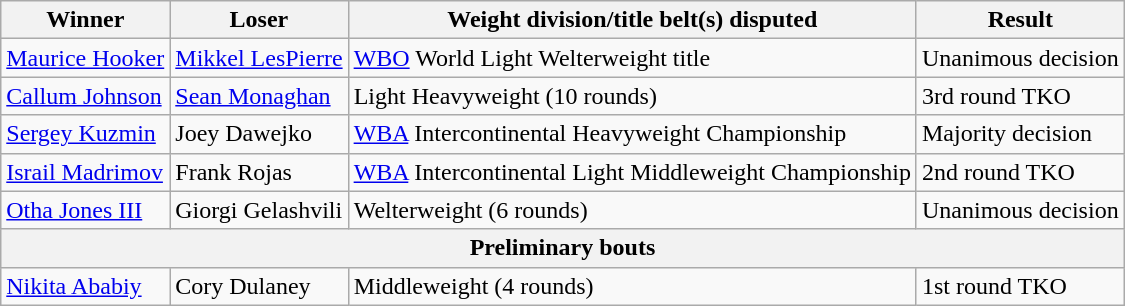<table class=wikitable>
<tr>
<th>Winner</th>
<th>Loser</th>
<th>Weight division/title belt(s) disputed</th>
<th>Result</th>
</tr>
<tr>
<td> <a href='#'>Maurice Hooker</a></td>
<td> <a href='#'>Mikkel LesPierre</a></td>
<td><a href='#'>WBO</a> World Light Welterweight title</td>
<td>Unanimous decision</td>
</tr>
<tr>
<td> <a href='#'>Callum Johnson</a></td>
<td> <a href='#'>Sean Monaghan</a></td>
<td>Light Heavyweight (10 rounds)</td>
<td>3rd round TKO</td>
</tr>
<tr>
<td> <a href='#'>Sergey Kuzmin</a></td>
<td> Joey Dawejko</td>
<td><a href='#'>WBA</a> Intercontinental Heavyweight Championship</td>
<td>Majority decision</td>
</tr>
<tr>
<td> <a href='#'>Israil Madrimov</a></td>
<td> Frank Rojas</td>
<td><a href='#'>WBA</a> Intercontinental Light Middleweight Championship</td>
<td>2nd round TKO</td>
</tr>
<tr>
<td> <a href='#'>Otha Jones III</a></td>
<td> Giorgi Gelashvili</td>
<td>Welterweight (6 rounds)</td>
<td>Unanimous decision</td>
</tr>
<tr>
<th colspan=4>Preliminary bouts</th>
</tr>
<tr>
<td> <a href='#'>Nikita Ababiy</a></td>
<td> Cory Dulaney</td>
<td>Middleweight (4 rounds)</td>
<td>1st round TKO</td>
</tr>
</table>
